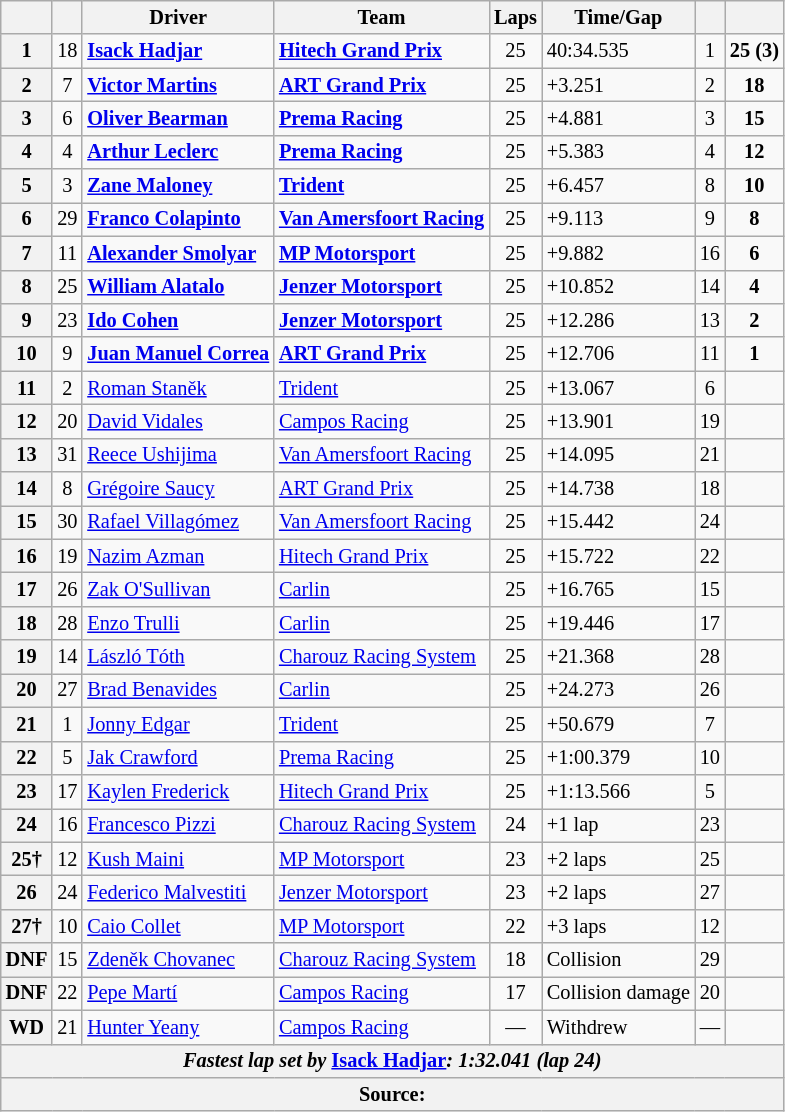<table class="wikitable" style="font-size:85%">
<tr>
<th></th>
<th></th>
<th>Driver</th>
<th>Team</th>
<th>Laps</th>
<th>Time/Gap</th>
<th></th>
<th></th>
</tr>
<tr>
<th>1</th>
<td align="center">18</td>
<td><strong> <a href='#'>Isack Hadjar</a></strong></td>
<td><strong><a href='#'>Hitech Grand Prix</a></strong></td>
<td align="center">25</td>
<td>40:34.535</td>
<td align="center">1</td>
<td align="center"><strong>25 (3)</strong></td>
</tr>
<tr>
<th>2</th>
<td align="center">7</td>
<td><strong> <a href='#'>Victor Martins</a></strong></td>
<td><strong><a href='#'>ART Grand Prix</a></strong></td>
<td align="center">25</td>
<td>+3.251</td>
<td align="center">2</td>
<td align="center"><strong>18</strong></td>
</tr>
<tr>
<th>3</th>
<td align="center">6</td>
<td><strong> <a href='#'>Oliver Bearman</a></strong></td>
<td><strong><a href='#'>Prema Racing</a></strong></td>
<td align="center">25</td>
<td>+4.881</td>
<td align="center">3</td>
<td align="center"><strong>15</strong></td>
</tr>
<tr>
<th>4</th>
<td align="center">4</td>
<td> <strong><a href='#'>Arthur Leclerc</a></strong></td>
<td><strong><a href='#'>Prema Racing</a></strong></td>
<td align="center">25</td>
<td>+5.383</td>
<td align="center">4</td>
<td align="center"><strong>12</strong></td>
</tr>
<tr>
<th>5</th>
<td align="center">3</td>
<td> <strong><a href='#'>Zane Maloney</a></strong></td>
<td><strong><a href='#'>Trident</a></strong></td>
<td align="center">25</td>
<td>+6.457</td>
<td align="center">8</td>
<td align="center"><strong>10</strong></td>
</tr>
<tr>
<th>6</th>
<td align="center">29</td>
<td> <strong><a href='#'>Franco Colapinto</a></strong></td>
<td><strong><a href='#'>Van Amersfoort Racing</a></strong></td>
<td align="center">25</td>
<td>+9.113</td>
<td align="center">9</td>
<td align="center"><strong>8</strong></td>
</tr>
<tr>
<th>7</th>
<td align="center">11</td>
<td><strong> <a href='#'>Alexander Smolyar</a></strong></td>
<td><strong><a href='#'>MP Motorsport</a></strong></td>
<td align="center">25</td>
<td>+9.882</td>
<td align="center">16</td>
<td align="center"><strong>6</strong></td>
</tr>
<tr>
<th>8</th>
<td align="center">25</td>
<td> <strong><a href='#'>William Alatalo</a></strong></td>
<td><strong><a href='#'>Jenzer Motorsport</a></strong></td>
<td align="center">25</td>
<td>+10.852</td>
<td align="center">14</td>
<td align="center"><strong>4</strong></td>
</tr>
<tr>
<th>9</th>
<td align="center">23</td>
<td> <strong><a href='#'>Ido Cohen</a></strong></td>
<td><strong><a href='#'>Jenzer Motorsport</a></strong></td>
<td align="center">25</td>
<td>+12.286</td>
<td align="center">13</td>
<td align="center"><strong>2</strong></td>
</tr>
<tr>
<th>10</th>
<td align="center">9</td>
<td> <strong><a href='#'>Juan Manuel Correa</a></strong></td>
<td><strong><a href='#'>ART Grand Prix</a></strong></td>
<td align="center">25</td>
<td>+12.706</td>
<td align="center">11</td>
<td align="center"><strong>1</strong></td>
</tr>
<tr>
<th>11</th>
<td align="center">2</td>
<td> <a href='#'>Roman Staněk</a></td>
<td><a href='#'>Trident</a></td>
<td align="center">25</td>
<td>+13.067</td>
<td align="center">6</td>
<td align="center"></td>
</tr>
<tr>
<th>12</th>
<td align="center">20</td>
<td> <a href='#'>David Vidales</a></td>
<td><a href='#'>Campos Racing</a></td>
<td align="center">25</td>
<td>+13.901</td>
<td align="center">19</td>
<td align="center"></td>
</tr>
<tr>
<th>13</th>
<td align="center">31</td>
<td> <a href='#'>Reece Ushijima</a></td>
<td><a href='#'>Van Amersfoort Racing</a></td>
<td align="center">25</td>
<td>+14.095</td>
<td align="center">21</td>
<td align="center"></td>
</tr>
<tr>
<th>14</th>
<td align="center">8</td>
<td> <a href='#'>Grégoire Saucy</a></td>
<td><a href='#'>ART Grand Prix</a></td>
<td align="center">25</td>
<td>+14.738</td>
<td align="center">18</td>
<td align="center"></td>
</tr>
<tr>
<th>15</th>
<td align="center">30</td>
<td> <a href='#'>Rafael Villagómez</a></td>
<td><a href='#'>Van Amersfoort Racing</a></td>
<td align="center">25</td>
<td>+15.442</td>
<td align="center">24</td>
<td align="center"></td>
</tr>
<tr>
<th>16</th>
<td align="center">19</td>
<td> <a href='#'>Nazim Azman</a></td>
<td><a href='#'>Hitech Grand Prix</a></td>
<td align="center">25</td>
<td>+15.722</td>
<td align="center">22</td>
<td align="center"></td>
</tr>
<tr>
<th>17</th>
<td align="center">26</td>
<td> <a href='#'>Zak O'Sullivan</a></td>
<td><a href='#'>Carlin</a></td>
<td align="center">25</td>
<td>+16.765</td>
<td align="center">15</td>
<td align="center"></td>
</tr>
<tr>
<th>18</th>
<td align="center">28</td>
<td> <a href='#'>Enzo Trulli</a></td>
<td><a href='#'>Carlin</a></td>
<td align="center">25</td>
<td>+19.446</td>
<td align="center">17</td>
<td align="center"></td>
</tr>
<tr>
<th>19</th>
<td align="center">14</td>
<td> <a href='#'>László Tóth</a></td>
<td><a href='#'>Charouz Racing System</a></td>
<td align="center">25</td>
<td>+21.368</td>
<td align="center">28</td>
<td align="center"></td>
</tr>
<tr>
<th>20</th>
<td align="center">27</td>
<td> <a href='#'>Brad Benavides</a></td>
<td><a href='#'>Carlin</a></td>
<td align="center">25</td>
<td>+24.273</td>
<td align="center">26</td>
<td align="center"></td>
</tr>
<tr>
<th>21</th>
<td align="center">1</td>
<td> <a href='#'>Jonny Edgar</a></td>
<td><a href='#'>Trident</a></td>
<td align="center">25</td>
<td>+50.679</td>
<td align="center">7</td>
<td align="center"></td>
</tr>
<tr>
<th>22</th>
<td align="center">5</td>
<td> <a href='#'>Jak Crawford</a></td>
<td><a href='#'>Prema Racing</a></td>
<td align="center">25</td>
<td>+1:00.379</td>
<td align="center">10</td>
<td align="center"></td>
</tr>
<tr>
<th>23</th>
<td align="center">17</td>
<td> <a href='#'>Kaylen Frederick</a></td>
<td><a href='#'>Hitech Grand Prix</a></td>
<td align="center">25</td>
<td>+1:13.566</td>
<td align="center">5</td>
<td align="center"></td>
</tr>
<tr>
<th>24</th>
<td align="center">16</td>
<td> <a href='#'>Francesco Pizzi</a></td>
<td><a href='#'>Charouz Racing System</a></td>
<td align="center">24</td>
<td>+1 lap</td>
<td align="center">23</td>
<td align="center"></td>
</tr>
<tr>
<th>25†</th>
<td align="center">12</td>
<td> <a href='#'>Kush Maini</a></td>
<td><a href='#'>MP Motorsport</a></td>
<td align="center">23</td>
<td>+2 laps</td>
<td align="center">25</td>
<td align="center"></td>
</tr>
<tr>
<th>26</th>
<td align="center">24</td>
<td> <a href='#'>Federico Malvestiti</a></td>
<td><a href='#'>Jenzer Motorsport</a></td>
<td align="center">23</td>
<td>+2 laps</td>
<td align="center">27</td>
<td align="center"></td>
</tr>
<tr>
<th>27†</th>
<td align="center">10</td>
<td> <a href='#'>Caio Collet</a></td>
<td><a href='#'>MP Motorsport</a></td>
<td align="center">22</td>
<td>+3 laps</td>
<td align="center">12</td>
<td align="center"></td>
</tr>
<tr>
<th>DNF</th>
<td align="center">15</td>
<td> <a href='#'>Zdeněk Chovanec</a></td>
<td><a href='#'>Charouz Racing System</a></td>
<td align="center">18</td>
<td>Collision</td>
<td align="center">29</td>
<td align="center"></td>
</tr>
<tr>
<th>DNF</th>
<td align="center">22</td>
<td> <a href='#'>Pepe Martí</a></td>
<td><a href='#'>Campos Racing</a></td>
<td align="center">17</td>
<td>Collision damage</td>
<td align="center">20</td>
<td align="center"></td>
</tr>
<tr>
<th>WD</th>
<td align="center">21</td>
<td> <a href='#'>Hunter Yeany</a></td>
<td><a href='#'>Campos Racing</a></td>
<td align="center">—</td>
<td>Withdrew</td>
<td align="center">—</td>
<td align="center"></td>
</tr>
<tr>
<th colspan="8"><em>Fastest lap set by</em> <strong> <a href='#'>Isack Hadjar</a><strong><em>: 1:32.041 (lap 24)<em></th>
</tr>
<tr>
<th colspan="8">Source:</th>
</tr>
</table>
